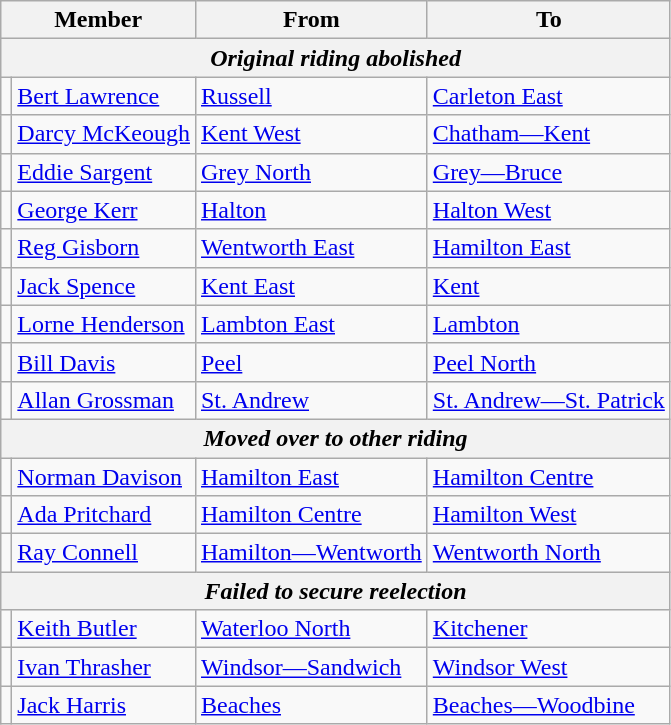<table class="wikitable">
<tr>
<th colspan="2">Member</th>
<th>From</th>
<th>To</th>
</tr>
<tr>
<th colspan="4"><em>Original riding abolished</em></th>
</tr>
<tr>
<td></td>
<td><a href='#'>Bert Lawrence</a></td>
<td><a href='#'>Russell</a></td>
<td><a href='#'>Carleton East</a></td>
</tr>
<tr>
<td></td>
<td><a href='#'>Darcy McKeough</a></td>
<td><a href='#'>Kent West</a></td>
<td><a href='#'>Chatham—Kent</a></td>
</tr>
<tr>
<td></td>
<td><a href='#'>Eddie Sargent</a></td>
<td><a href='#'>Grey North</a></td>
<td><a href='#'>Grey—Bruce</a></td>
</tr>
<tr>
<td></td>
<td><a href='#'>George Kerr</a></td>
<td><a href='#'>Halton</a></td>
<td><a href='#'>Halton West</a></td>
</tr>
<tr>
<td></td>
<td><a href='#'>Reg Gisborn</a></td>
<td><a href='#'>Wentworth East</a></td>
<td><a href='#'>Hamilton East</a></td>
</tr>
<tr>
<td></td>
<td><a href='#'>Jack Spence</a></td>
<td><a href='#'>Kent East</a></td>
<td><a href='#'>Kent</a></td>
</tr>
<tr>
<td></td>
<td><a href='#'>Lorne Henderson</a></td>
<td><a href='#'>Lambton East</a></td>
<td><a href='#'>Lambton</a></td>
</tr>
<tr>
<td></td>
<td><a href='#'>Bill Davis</a></td>
<td><a href='#'>Peel</a></td>
<td><a href='#'>Peel North</a></td>
</tr>
<tr>
<td></td>
<td><a href='#'>Allan Grossman</a></td>
<td><a href='#'>St. Andrew</a></td>
<td><a href='#'>St. Andrew—St. Patrick</a></td>
</tr>
<tr>
<th colspan="4"><em>Moved over to other riding</em></th>
</tr>
<tr>
<td></td>
<td><a href='#'>Norman Davison</a></td>
<td><a href='#'>Hamilton East</a></td>
<td><a href='#'>Hamilton Centre</a></td>
</tr>
<tr>
<td></td>
<td><a href='#'>Ada Pritchard</a></td>
<td><a href='#'>Hamilton Centre</a></td>
<td><a href='#'>Hamilton West</a></td>
</tr>
<tr>
<td></td>
<td><a href='#'>Ray Connell</a></td>
<td><a href='#'>Hamilton—Wentworth</a></td>
<td><a href='#'>Wentworth North</a></td>
</tr>
<tr>
<th colspan="4"><em>Failed to secure reelection</em></th>
</tr>
<tr>
<td></td>
<td><a href='#'>Keith Butler</a></td>
<td><a href='#'>Waterloo North</a></td>
<td><a href='#'>Kitchener</a></td>
</tr>
<tr>
<td></td>
<td><a href='#'>Ivan Thrasher</a></td>
<td><a href='#'>Windsor—Sandwich</a></td>
<td><a href='#'>Windsor West</a></td>
</tr>
<tr>
<td></td>
<td><a href='#'>Jack Harris</a></td>
<td><a href='#'>Beaches</a></td>
<td><a href='#'>Beaches—Woodbine</a></td>
</tr>
</table>
